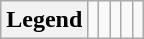<table class="wikitable">
<tr>
<th>Legend</th>
<td></td>
<td></td>
<td></td>
<td></td>
<td></td>
</tr>
</table>
